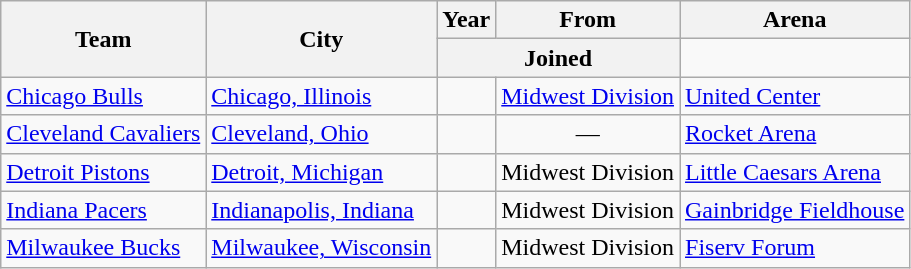<table class="wikitable sortable">
<tr>
<th rowspan="2">Team</th>
<th rowspan="2">City</th>
<th>Year</th>
<th>From</th>
<th>Arena</th>
</tr>
<tr class="unsortable">
<th colspan="2">Joined</th>
</tr>
<tr>
<td><a href='#'>Chicago Bulls</a></td>
<td><a href='#'>Chicago, Illinois</a></td>
<td></td>
<td><a href='#'>Midwest Division</a></td>
<td><a href='#'>United Center</a></td>
</tr>
<tr>
<td><a href='#'>Cleveland Cavaliers</a></td>
<td><a href='#'>Cleveland, Ohio</a></td>
<td></td>
<td align="center">—</td>
<td><a href='#'>Rocket Arena</a></td>
</tr>
<tr>
<td><a href='#'>Detroit Pistons</a></td>
<td><a href='#'>Detroit, Michigan</a></td>
<td></td>
<td>Midwest Division</td>
<td><a href='#'>Little Caesars Arena</a></td>
</tr>
<tr>
<td><a href='#'>Indiana Pacers</a></td>
<td><a href='#'>Indianapolis, Indiana</a></td>
<td></td>
<td>Midwest Division</td>
<td><a href='#'>Gainbridge Fieldhouse</a></td>
</tr>
<tr>
<td><a href='#'>Milwaukee Bucks</a></td>
<td><a href='#'>Milwaukee, Wisconsin</a></td>
<td></td>
<td>Midwest Division</td>
<td><a href='#'>Fiserv Forum</a></td>
</tr>
</table>
